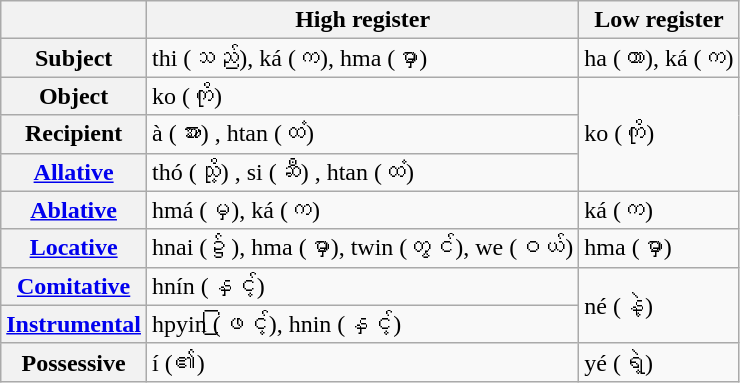<table class="wikitable">
<tr>
<th></th>
<th>High register</th>
<th>Low register</th>
</tr>
<tr>
<th>Subject</th>
<td>thi (သည်), ká (က), hma (မှာ)</td>
<td>ha (ဟာ), ká (က)</td>
</tr>
<tr>
<th>Object</th>
<td>ko (ကို)</td>
<td rowspan="3">ko (ကို)</td>
</tr>
<tr>
<th>Recipient</th>
<td>à (အား) , htan (ထံ)</td>
</tr>
<tr>
<th><a href='#'>Allative</a></th>
<td>thó (သို့) , si (ဆီ) , htan (ထံ)</td>
</tr>
<tr>
<th><a href='#'>Ablative</a></th>
<td>hmá (မှ), ká (က)</td>
<td>ká (က)</td>
</tr>
<tr>
<th><a href='#'>Locative</a></th>
<td>hnai (၌), hma (မှာ), twin (တွင်), we (ဝယ်)</td>
<td>hma (မှာ)</td>
</tr>
<tr>
<th><a href='#'>Comitative</a></th>
<td>hnín (နှင့်)</td>
<td rowspan="2">né (နဲ့)</td>
</tr>
<tr>
<th><a href='#'>Instrumental</a></th>
<td>hpyin (ဖြင့်), hnin (နှင့်)</td>
</tr>
<tr>
<th>Possessive</th>
<td>í (၏)</td>
<td>yé (ရဲ့)</td>
</tr>
</table>
